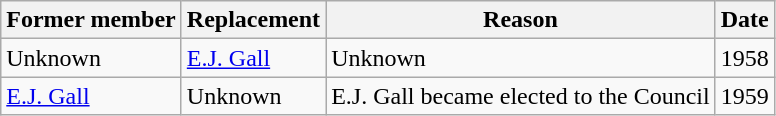<table class="wikitable">
<tr>
<th>Former member</th>
<th>Replacement</th>
<th>Reason</th>
<th>Date</th>
</tr>
<tr>
<td>Unknown</td>
<td><a href='#'>E.J. Gall</a></td>
<td>Unknown</td>
<td>1958</td>
</tr>
<tr>
<td><a href='#'>E.J. Gall</a></td>
<td>Unknown</td>
<td>E.J. Gall became elected to the Council</td>
<td>1959</td>
</tr>
</table>
